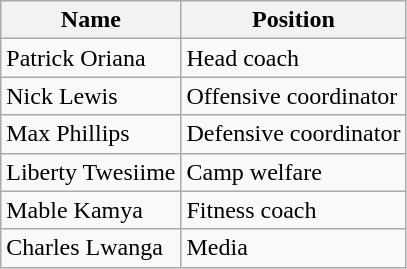<table class="wikitable">
<tr>
<th>Name</th>
<th>Position</th>
</tr>
<tr>
<td>Patrick Oriana</td>
<td>Head coach</td>
</tr>
<tr>
<td>Nick Lewis</td>
<td>Offensive coordinator</td>
</tr>
<tr>
<td>Max Phillips</td>
<td>Defensive coordinator</td>
</tr>
<tr>
<td>Liberty Twesiime</td>
<td>Camp welfare</td>
</tr>
<tr>
<td>Mable Kamya</td>
<td>Fitness coach</td>
</tr>
<tr>
<td>Charles Lwanga</td>
<td>Media</td>
</tr>
</table>
